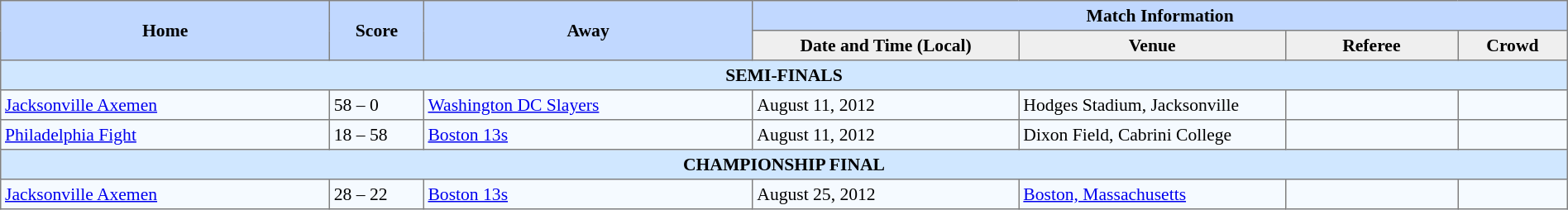<table border="1" cellpadding="3" cellspacing="0" style="border-collapse:collapse; font-size:90%; text-align:center; width:100%">
<tr style="background:#c1d8ff;">
<th rowspan="2" style="width:21%;">Home</th>
<th rowspan="2" style="width:6%;">Score</th>
<th rowspan="2" style="width:21%;">Away</th>
<th colspan=6>Match Information</th>
</tr>
<tr style="background:#efefef;">
<th width=17%>Date and Time (Local)</th>
<th width=17%>Venue</th>
<th width=11%>Referee</th>
<th width=7%>Crowd</th>
</tr>
<tr style="background:#d0e7ff;">
<td colspan=7><strong>SEMI-FINALS</strong></td>
</tr>
<tr style="text-align:left; background:#f5faff;">
<td> <a href='#'>Jacksonville Axemen</a></td>
<td>58 – 0</td>
<td> <a href='#'>Washington DC Slayers</a></td>
<td>August 11, 2012</td>
<td>Hodges Stadium, Jacksonville</td>
<td></td>
<td></td>
</tr>
<tr style="text-align:left; background:#f5faff;">
<td> <a href='#'>Philadelphia Fight</a></td>
<td>18 – 58</td>
<td> <a href='#'>Boston 13s</a></td>
<td>August 11, 2012</td>
<td>Dixon Field, Cabrini College</td>
<td></td>
<td></td>
</tr>
<tr style="background:#d0e7ff;">
<td colspan=7><strong>CHAMPIONSHIP FINAL</strong></td>
</tr>
<tr style="text-align:left; background:#f5faff;">
<td> <a href='#'>Jacksonville Axemen</a></td>
<td>28 – 22</td>
<td> <a href='#'>Boston 13s</a></td>
<td>August 25, 2012</td>
<td><a href='#'>Boston, Massachusetts</a></td>
<td></td>
<td></td>
</tr>
</table>
